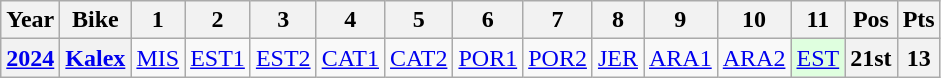<table class="wikitable" style="text-align:center">
<tr>
<th>Year</th>
<th>Bike</th>
<th>1</th>
<th>2</th>
<th>3</th>
<th>4</th>
<th>5</th>
<th>6</th>
<th>7</th>
<th>8</th>
<th>9</th>
<th>10</th>
<th>11</th>
<th>Pos</th>
<th>Pts</th>
</tr>
<tr>
<th><a href='#'>2024</a></th>
<th><a href='#'>Kalex</a></th>
<td><a href='#'>MIS</a></td>
<td><a href='#'>EST1</a></td>
<td><a href='#'>EST2</a></td>
<td><a href='#'>CAT1</a></td>
<td><a href='#'>CAT2</a></td>
<td><a href='#'>POR1</a></td>
<td><a href='#'>POR2</a></td>
<td><a href='#'>JER</a></td>
<td><a href='#'>ARA1</a></td>
<td><a href='#'>ARA2</a></td>
<td style="background:#DFFFDF;"><a href='#'>EST</a><br></td>
<th>21st</th>
<th>13</th>
</tr>
</table>
